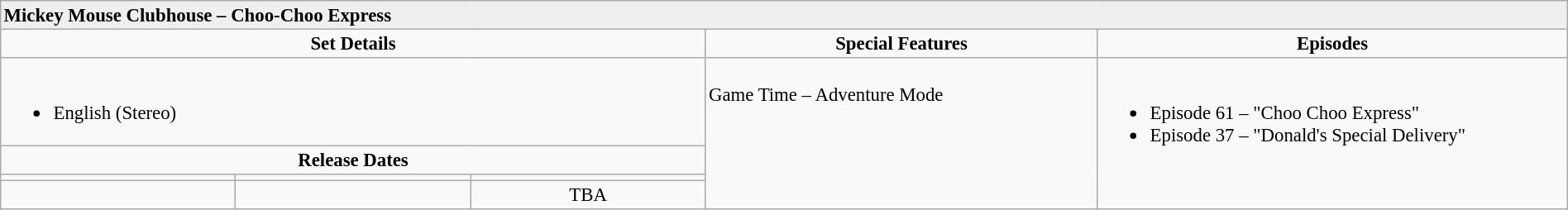<table border="2" cellpadding="2" cellspacing="0" style="width:100%; margin:0 1em 0 0; background:#f9f9f9; border:1px #aaa solid; border-collapse:collapse; font-size:95%;">
<tr style="background:#EFEFEF">
<td colspan="7"><strong>Mickey Mouse Clubhouse – Choo-Choo Express</strong></td>
</tr>
<tr style="text-align:center;">
<td style="width:45%;" colspan="3"><strong>Set Details</strong></td>
<td style="width:25%; "><strong>Special Features</strong></td>
<td style="width:30%; "><strong>Episodes</strong></td>
</tr>
<tr valign="top">
<td colspan="3" style="text-align:left;"><br><ul><li>English (Stereo)</li></ul></td>
<td rowspan="4" style="text-align:left;"><br>Game Time – Adventure Mode</td>
<td rowspan="4" style="text-align:left;"><br><ul><li>Episode 61 – "Choo Choo Express"</li><li>Episode 37 – "Donald's Special Delivery"</li></ul></td>
</tr>
<tr>
<td colspan="3"  style="width:45%; text-align:center;"><strong>Release Dates</strong></td>
</tr>
<tr style="text-align:center;">
<td style="width:15%; "></td>
<td style="width:15%; "></td>
<td style="width:15%; "></td>
</tr>
<tr>
<td style="text-align:center;"></td>
<td style="text-align:center;"></td>
<td style="text-align:center;">TBA</td>
</tr>
</table>
